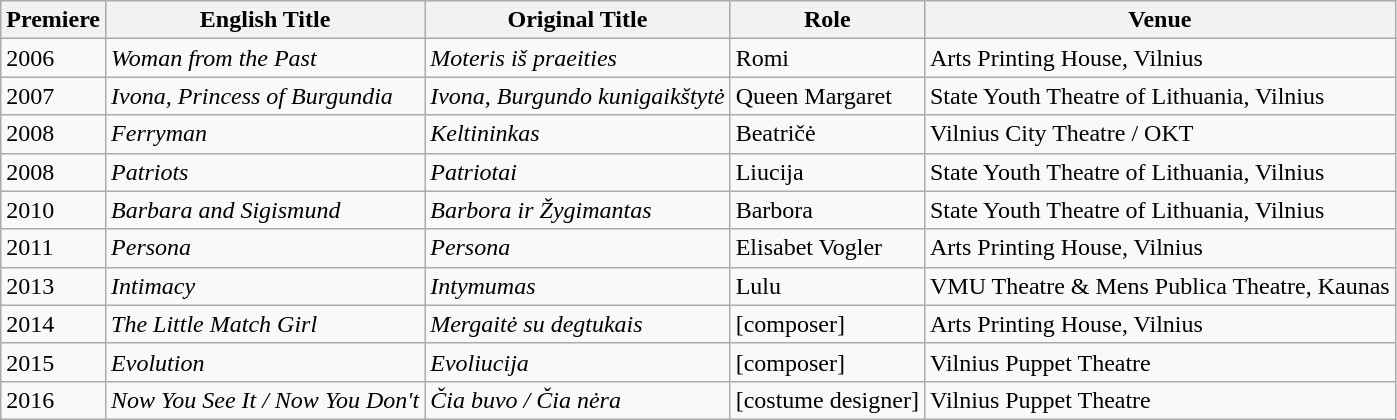<table class="wikitable sortable">
<tr>
<th>Premiere</th>
<th>English Title</th>
<th>Original Title</th>
<th>Role</th>
<th>Venue</th>
</tr>
<tr>
<td>2006</td>
<td><em>Woman from the Past</em></td>
<td><em>Moteris iš praeities</em></td>
<td>Romi</td>
<td>Arts Printing House, Vilnius</td>
</tr>
<tr>
<td>2007</td>
<td><em>Ivona, Princess of Burgundia</em></td>
<td><em>Ivona, Burgundo kunigaikštytė</em></td>
<td>Queen Margaret</td>
<td>State Youth Theatre of Lithuania, Vilnius</td>
</tr>
<tr>
<td>2008</td>
<td><em>Ferryman</em></td>
<td><em>Keltininkas</em></td>
<td>Beatričė</td>
<td>Vilnius City Theatre / OKT</td>
</tr>
<tr>
<td>2008</td>
<td><em>Patriots</em></td>
<td><em>Patriotai</em></td>
<td>Liucija</td>
<td>State Youth Theatre of Lithuania, Vilnius</td>
</tr>
<tr>
<td>2010</td>
<td><em>Barbara and Sigismund</em></td>
<td><em>Barbora ir Žygimantas</em></td>
<td>Barbora</td>
<td>State Youth Theatre of Lithuania, Vilnius</td>
</tr>
<tr>
<td>2011</td>
<td><em>Persona</em></td>
<td><em>Persona</em></td>
<td>Elisabet Vogler</td>
<td>Arts Printing House, Vilnius</td>
</tr>
<tr>
<td>2013</td>
<td><em>Intimacy</em></td>
<td><em>Intymumas</em></td>
<td>Lulu</td>
<td>VMU Theatre & Mens Publica Theatre, Kaunas</td>
</tr>
<tr>
<td>2014</td>
<td><em>The Little Match Girl</em></td>
<td><em>Mergaitė su degtukais</em></td>
<td>[composer]</td>
<td>Arts Printing House, Vilnius</td>
</tr>
<tr>
<td>2015</td>
<td><em>Evolution</em></td>
<td><em>Evoliucija</em></td>
<td>[composer]</td>
<td>Vilnius Puppet Theatre</td>
</tr>
<tr>
<td>2016</td>
<td><em>Now You See It / Now You Don't</em></td>
<td><em>Čia buvo / Čia nėra</em></td>
<td>[costume designer]</td>
<td>Vilnius Puppet Theatre</td>
</tr>
</table>
